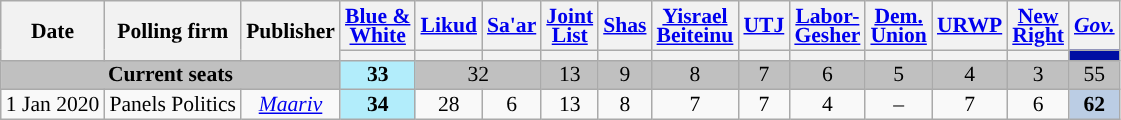<table class="wikitable sortable" style="text-align:center;font-size:90%;line-height:13px">
<tr>
<th rowspan=2>Date</th>
<th rowspan=2>Polling firm</th>
<th rowspan=2>Publisher</th>
<th><a href='#'>Blue &<br>White</a></th>
<th><a href='#'>Likud</a></th>
<th><a href='#'>Sa'ar</a></th>
<th><a href='#'>Joint<br>List</a></th>
<th><a href='#'>Shas</a></th>
<th><a href='#'>Yisrael<br>Beiteinu</a></th>
<th><a href='#'>UTJ</a></th>
<th><a href='#'>Labor-<br>Gesher</a></th>
<th><a href='#'>Dem.<br>Union</a></th>
<th><a href='#'>URWP</a></th>
<th><a href='#'>New<br>Right</a></th>
<th><a href='#'><em>Gov.</em></a></th>
</tr>
<tr>
<th style="background:"></th>
<th style="background:"></th>
<th style="background:"></th>
<th style="background:"></th>
<th style="background:"></th>
<th style="background:"></th>
<th style="background:"></th>
<th style="background:"></th>
<th style="background:"></th>
<th style="background:"></th>
<th style="background:"></th>
<th style="background:#000EA3;"></th>
</tr>
<tr style="background:silver">
<td colspan=3><strong>Current seats</strong></td>
<td style="background:#B2EDFB"><strong>33</strong>	</td>
<td colspan=2>32				</td>
<td>13					</td>
<td>9					</td>
<td>8					</td>
<td>7					</td>
<td>6					</td>
<td>5					</td>
<td>4					</td>
<td>3					</td>
<td>55					</td>
</tr>
<tr>
<td data-sort-value="2020-01-01">1 Jan 2020</td>
<td>Panels Politics</td>
<td><em><a href='#'>Maariv</a></em></td>
<td style="background:#B2EDFB"><strong>34</strong>	</td>
<td>28					</td>
<td>6					</td>
<td>13					</td>
<td>8					</td>
<td>7					</td>
<td>7					</td>
<td>4					</td>
<td>–					</td>
<td>7					</td>
<td>6					</td>
<td style="background:#BBCDE4"><strong>62</strong>	</td>
</tr>
</table>
